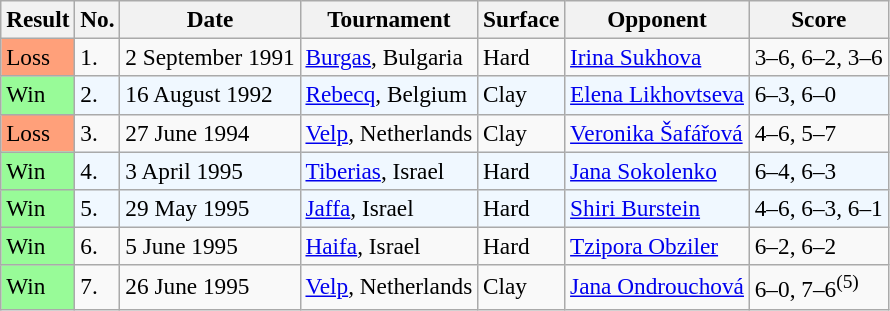<table class="sortable wikitable" style="font-size:97%;">
<tr>
<th>Result</th>
<th>No.</th>
<th>Date</th>
<th>Tournament</th>
<th>Surface</th>
<th>Opponent</th>
<th>Score</th>
</tr>
<tr>
<td style="background:#ffa07a;">Loss</td>
<td>1.</td>
<td>2 September 1991</td>
<td><a href='#'>Burgas</a>, Bulgaria</td>
<td>Hard</td>
<td> <a href='#'>Irina Sukhova</a></td>
<td>3–6, 6–2, 3–6</td>
</tr>
<tr bgcolor="#f0f8ff">
<td style="background:#98fb98;">Win</td>
<td>2.</td>
<td>16 August 1992</td>
<td><a href='#'>Rebecq</a>, Belgium</td>
<td>Clay</td>
<td> <a href='#'>Elena Likhovtseva</a></td>
<td>6–3, 6–0</td>
</tr>
<tr>
<td style="background:#ffa07a;">Loss</td>
<td>3.</td>
<td>27 June 1994</td>
<td><a href='#'>Velp</a>, Netherlands</td>
<td>Clay</td>
<td> <a href='#'>Veronika Šafářová</a></td>
<td>4–6, 5–7</td>
</tr>
<tr bgcolor="#f0f8ff">
<td style="background:#98fb98;">Win</td>
<td>4.</td>
<td>3 April 1995</td>
<td><a href='#'>Tiberias</a>, Israel</td>
<td>Hard</td>
<td> <a href='#'>Jana Sokolenko</a></td>
<td>6–4, 6–3</td>
</tr>
<tr bgcolor="#f0f8ff">
<td style="background:#98fb98;">Win</td>
<td>5.</td>
<td>29 May 1995</td>
<td><a href='#'>Jaffa</a>, Israel</td>
<td>Hard</td>
<td> <a href='#'>Shiri Burstein</a></td>
<td>4–6, 6–3, 6–1</td>
</tr>
<tr>
<td style="background:#98fb98;">Win</td>
<td>6.</td>
<td>5 June 1995</td>
<td><a href='#'>Haifa</a>, Israel</td>
<td>Hard</td>
<td> <a href='#'>Tzipora Obziler</a></td>
<td>6–2, 6–2</td>
</tr>
<tr>
<td style="background:#98fb98;">Win</td>
<td>7.</td>
<td>26 June 1995</td>
<td><a href='#'>Velp</a>, Netherlands</td>
<td>Clay</td>
<td> <a href='#'>Jana Ondrouchová</a></td>
<td>6–0, 7–6<sup>(5)</sup></td>
</tr>
</table>
